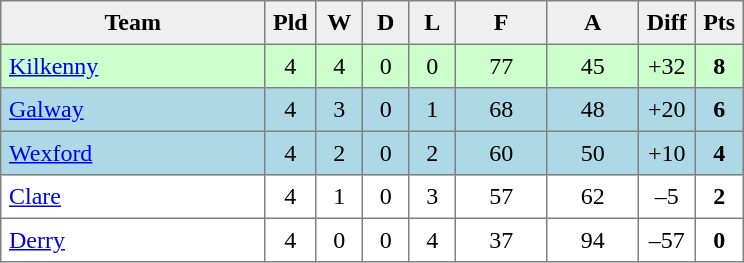<table style=border-collapse:collapse border=1 cellspacing=0 cellpadding=5>
<tr align=center bgcolor=#efefef>
<th width=165>Team</th>
<th width=20>Pld</th>
<th width=20>W</th>
<th width=20>D</th>
<th width=20>L</th>
<th width=50>F</th>
<th width=50>A</th>
<th width=20>Diff</th>
<th width=20>Pts</th>
</tr>
<tr align=center style="background:#cfc;">
<td style="text-align:left;"><a href='#'>Kilkenny</a></td>
<td>4</td>
<td>4</td>
<td>0</td>
<td>0</td>
<td>77</td>
<td>45</td>
<td>+32</td>
<td><strong>8</strong></td>
</tr>
<tr align=center style="background:#ADD8E6;">
<td style="text-align:left;"><a href='#'>Galway</a></td>
<td>4</td>
<td>3</td>
<td>0</td>
<td>1</td>
<td>68</td>
<td>48</td>
<td>+20</td>
<td><strong>6</strong></td>
</tr>
<tr align=center style="background:#ADD8E6;">
<td style="text-align:left;"><a href='#'>Wexford</a></td>
<td>4</td>
<td>2</td>
<td>0</td>
<td>2</td>
<td>60</td>
<td>50</td>
<td>+10</td>
<td><strong>4</strong></td>
</tr>
<tr align=center>
<td style="text-align:left;"><a href='#'>Clare</a></td>
<td>4</td>
<td>1</td>
<td>0</td>
<td>3</td>
<td>57</td>
<td>62</td>
<td>–5</td>
<td><strong>2</strong></td>
</tr>
<tr align=center>
<td style="text-align:left;"><a href='#'>Derry</a></td>
<td>4</td>
<td>0</td>
<td>0</td>
<td>4</td>
<td>37</td>
<td>94</td>
<td>–57</td>
<td><strong>0</strong></td>
</tr>
</table>
